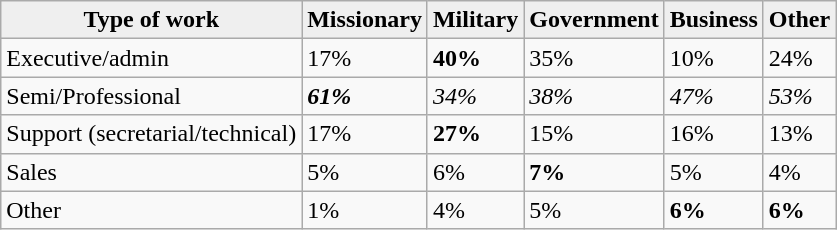<table class="wikitable">
<tr>
<th style="background:#efefef;"><strong>Type of work</strong></th>
<th style="background:#efefef;">Missionary</th>
<th style="background:#efefef;">Military</th>
<th style="background:#efefef;">Government</th>
<th style="background:#efefef;">Business</th>
<th style="background:#efefef;">Other</th>
</tr>
<tr>
<td>Executive/admin</td>
<td>17%</td>
<td><strong>40%</strong></td>
<td>35%</td>
<td>10%</td>
<td>24%</td>
</tr>
<tr>
<td>Semi/Professional</td>
<td><strong><em>61%</em></strong></td>
<td><em>34%</em></td>
<td><em>38%</em></td>
<td><em>47%</em></td>
<td><em>53%</em></td>
</tr>
<tr>
<td>Support (secretarial/technical)</td>
<td>17%</td>
<td><strong>27%</strong></td>
<td>15%</td>
<td>16%</td>
<td>13%</td>
</tr>
<tr>
<td>Sales</td>
<td>5%</td>
<td>6%</td>
<td><strong>7%</strong></td>
<td>5%</td>
<td>4%</td>
</tr>
<tr>
<td>Other</td>
<td>1%</td>
<td>4%</td>
<td>5%</td>
<td><strong>6%</strong></td>
<td><strong>6%</strong></td>
</tr>
</table>
